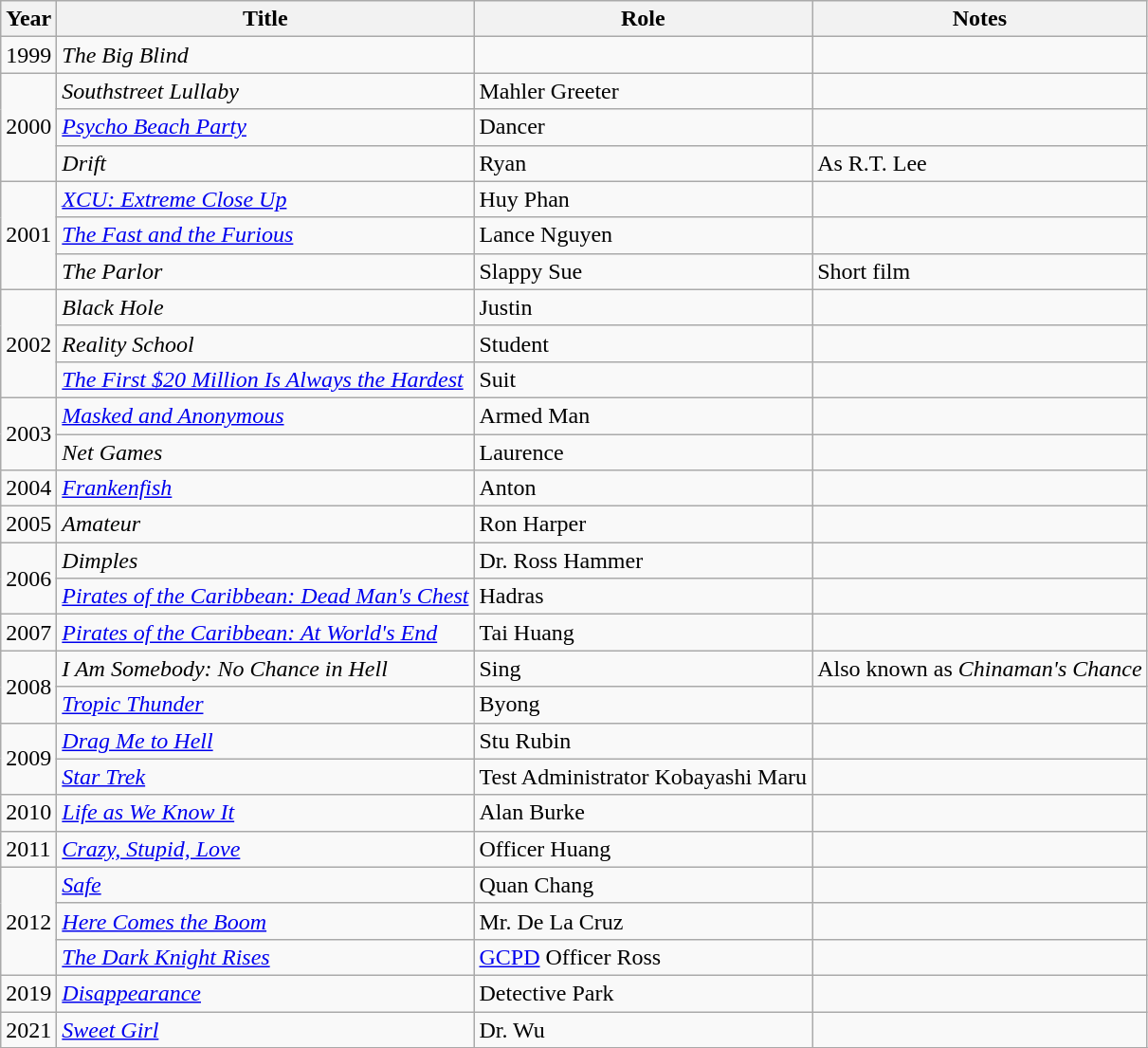<table class="wikitable sortable">
<tr>
<th>Year</th>
<th>Title</th>
<th>Role</th>
<th scope="col" class="unsortable">Notes</th>
</tr>
<tr>
<td>1999</td>
<td><em>The Big Blind</em></td>
<td></td>
<td></td>
</tr>
<tr>
<td rowspan=3>2000</td>
<td><em>Southstreet Lullaby</em></td>
<td>Mahler Greeter</td>
<td></td>
</tr>
<tr>
<td><em><a href='#'>Psycho Beach Party</a></em></td>
<td>Dancer</td>
<td></td>
</tr>
<tr>
<td><em>Drift</em></td>
<td>Ryan</td>
<td>As R.T. Lee</td>
</tr>
<tr>
<td rowspan=3>2001</td>
<td><em><a href='#'>XCU: Extreme Close Up</a></em></td>
<td>Huy Phan</td>
<td></td>
</tr>
<tr>
<td><em><a href='#'>The Fast and the Furious</a></em></td>
<td>Lance Nguyen</td>
<td></td>
</tr>
<tr>
<td><em>The Parlor</em></td>
<td>Slappy Sue</td>
<td>Short film</td>
</tr>
<tr>
<td rowspan=3>2002</td>
<td><em>Black Hole</em></td>
<td>Justin</td>
<td></td>
</tr>
<tr>
<td><em>Reality School</em></td>
<td>Student</td>
<td></td>
</tr>
<tr>
<td><em><a href='#'>The First $20 Million Is Always the Hardest</a></em></td>
<td>Suit</td>
<td></td>
</tr>
<tr>
<td rowspan=2>2003</td>
<td><em><a href='#'>Masked and Anonymous</a></em></td>
<td>Armed Man</td>
<td></td>
</tr>
<tr>
<td><em>Net Games</em></td>
<td>Laurence</td>
<td></td>
</tr>
<tr>
<td>2004</td>
<td><em><a href='#'>Frankenfish</a></em></td>
<td>Anton</td>
<td></td>
</tr>
<tr>
<td>2005</td>
<td><em>Amateur</em></td>
<td>Ron Harper</td>
<td></td>
</tr>
<tr>
<td rowspan=2>2006</td>
<td><em>Dimples</em></td>
<td>Dr. Ross Hammer</td>
<td></td>
</tr>
<tr>
<td><em><a href='#'>Pirates of the Caribbean: Dead Man's Chest</a></em></td>
<td>Hadras</td>
<td></td>
</tr>
<tr>
<td>2007</td>
<td><em><a href='#'>Pirates of the Caribbean: At World's End</a></em></td>
<td>Tai Huang</td>
<td></td>
</tr>
<tr>
<td rowspan=2>2008</td>
<td><em>I Am Somebody: No Chance in Hell</em></td>
<td>Sing</td>
<td>Also known as <em>Chinaman's Chance</em></td>
</tr>
<tr>
<td><em><a href='#'>Tropic Thunder</a></em></td>
<td>Byong</td>
<td></td>
</tr>
<tr>
<td rowspan=2>2009</td>
<td><em><a href='#'>Drag Me to Hell</a></em></td>
<td>Stu Rubin</td>
<td></td>
</tr>
<tr>
<td><em><a href='#'>Star Trek</a></em></td>
<td>Test Administrator Kobayashi Maru</td>
<td></td>
</tr>
<tr>
<td>2010</td>
<td><em><a href='#'>Life as We Know It</a></em></td>
<td>Alan Burke</td>
<td></td>
</tr>
<tr>
<td>2011</td>
<td><em><a href='#'>Crazy, Stupid, Love</a></em></td>
<td>Officer Huang</td>
<td></td>
</tr>
<tr>
<td rowspan=3>2012</td>
<td><em><a href='#'>Safe</a></em></td>
<td>Quan Chang</td>
<td></td>
</tr>
<tr>
<td><em><a href='#'>Here Comes the Boom</a></em></td>
<td>Mr. De La Cruz</td>
<td></td>
</tr>
<tr>
<td><em><a href='#'>The Dark Knight Rises</a></em></td>
<td><a href='#'>GCPD</a> Officer Ross</td>
<td></td>
</tr>
<tr>
<td>2019</td>
<td><em><a href='#'>Disappearance</a></em></td>
<td>Detective Park</td>
<td></td>
</tr>
<tr>
<td>2021</td>
<td><em><a href='#'>Sweet Girl</a></em></td>
<td>Dr. Wu</td>
<td></td>
</tr>
<tr>
</tr>
</table>
